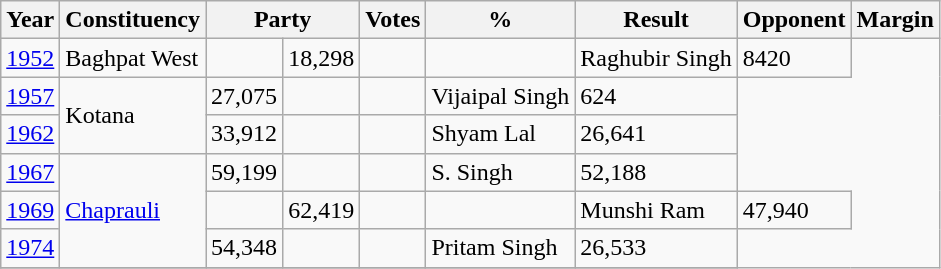<table class="wikitable">
<tr>
<th>Year</th>
<th>Constituency</th>
<th colspan=2>Party</th>
<th>Votes</th>
<th>%</th>
<th>Result</th>
<th>Opponent</th>
<th>Margin</th>
</tr>
<tr>
<td><a href='#'>1952</a></td>
<td>Baghpat West</td>
<td></td>
<td>18,298</td>
<td></td>
<td></td>
<td>Raghubir Singh</td>
<td>8420</td>
</tr>
<tr>
<td><a href='#'>1957</a></td>
<td rowspan=2>Kotana</td>
<td>27,075</td>
<td></td>
<td></td>
<td>Vijaipal Singh</td>
<td>624</td>
</tr>
<tr>
<td><a href='#'>1962</a></td>
<td>33,912</td>
<td></td>
<td></td>
<td>Shyam Lal</td>
<td>26,641</td>
</tr>
<tr>
<td><a href='#'>1967</a></td>
<td rowspan=3><a href='#'>Chaprauli</a></td>
<td>59,199</td>
<td></td>
<td></td>
<td>S. Singh</td>
<td>52,188</td>
</tr>
<tr>
<td><a href='#'>1969</a></td>
<td></td>
<td>62,419</td>
<td></td>
<td></td>
<td>Munshi Ram</td>
<td>47,940</td>
</tr>
<tr>
<td><a href='#'>1974</a></td>
<td>54,348</td>
<td></td>
<td></td>
<td>Pritam Singh</td>
<td>26,533</td>
</tr>
<tr>
</tr>
</table>
